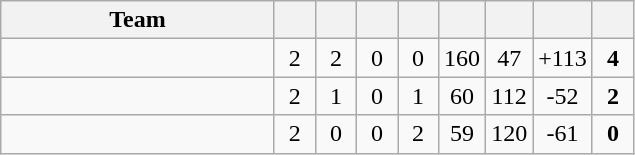<table class=wikitable style="text-align:center">
<tr>
<th width=175>Team</th>
<th width=20 abbr=Played></th>
<th width=20 abbr=Won></th>
<th width=20 abbr=Drawn></th>
<th width=20 abbr=Lost></th>
<th width=20 abbr=Goal For></th>
<th width=20 abbr=Goal Against></th>
<th width=20 abbr=Goal Difference></th>
<th width=20 abbr=Points></th>
</tr>
<tr>
<td align=left></td>
<td>2</td>
<td>2</td>
<td>0</td>
<td>0</td>
<td>160</td>
<td>47</td>
<td>+113</td>
<td><strong>4</strong></td>
</tr>
<tr>
<td align=left></td>
<td>2</td>
<td>1</td>
<td>0</td>
<td>1</td>
<td>60</td>
<td>112</td>
<td>-52</td>
<td><strong>2</strong></td>
</tr>
<tr>
<td align=left></td>
<td>2</td>
<td>0</td>
<td>0</td>
<td>2</td>
<td>59</td>
<td>120</td>
<td>-61</td>
<td><strong>0</strong></td>
</tr>
</table>
